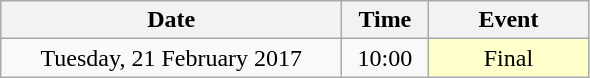<table class = "wikitable" style="text-align:center;">
<tr>
<th width=220>Date</th>
<th width=50>Time</th>
<th width=100>Event</th>
</tr>
<tr>
<td>Tuesday, 21 February 2017</td>
<td>10:00</td>
<td bgcolor=ffffcc>Final</td>
</tr>
</table>
